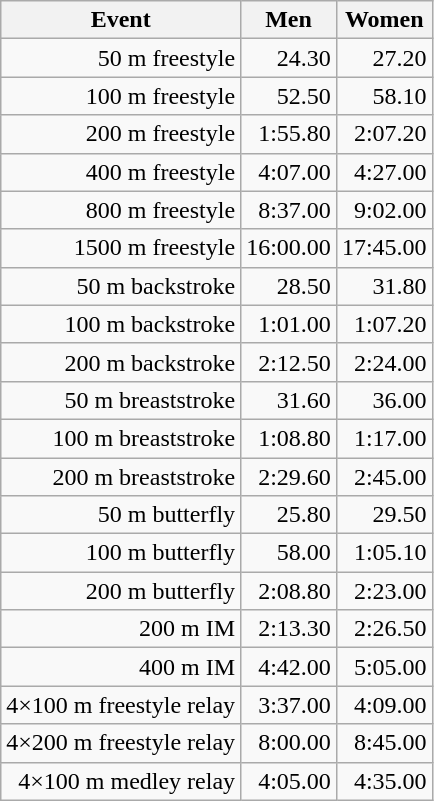<table class="wikitable" style="text-align:right">
<tr>
<th>Event</th>
<th>Men</th>
<th>Women</th>
</tr>
<tr>
<td>50 m freestyle</td>
<td>24.30</td>
<td>27.20</td>
</tr>
<tr>
<td>100 m freestyle</td>
<td>52.50</td>
<td>58.10</td>
</tr>
<tr>
<td>200 m freestyle</td>
<td>1:55.80</td>
<td>2:07.20</td>
</tr>
<tr>
<td>400 m freestyle</td>
<td>4:07.00</td>
<td>4:27.00</td>
</tr>
<tr>
<td>800 m freestyle</td>
<td>8:37.00</td>
<td>9:02.00</td>
</tr>
<tr>
<td>1500 m freestyle</td>
<td>16:00.00</td>
<td>17:45.00</td>
</tr>
<tr>
<td>50 m backstroke</td>
<td>28.50</td>
<td>31.80</td>
</tr>
<tr>
<td>100 m backstroke</td>
<td>1:01.00</td>
<td>1:07.20</td>
</tr>
<tr>
<td>200 m backstroke</td>
<td>2:12.50</td>
<td>2:24.00</td>
</tr>
<tr>
<td>50 m breaststroke</td>
<td>31.60</td>
<td>36.00</td>
</tr>
<tr>
<td>100 m breaststroke</td>
<td>1:08.80</td>
<td>1:17.00</td>
</tr>
<tr>
<td>200 m breaststroke</td>
<td>2:29.60</td>
<td>2:45.00</td>
</tr>
<tr>
<td>50 m butterfly</td>
<td>25.80</td>
<td>29.50</td>
</tr>
<tr>
<td>100 m butterfly</td>
<td>58.00</td>
<td>1:05.10</td>
</tr>
<tr>
<td>200 m butterfly</td>
<td>2:08.80</td>
<td>2:23.00</td>
</tr>
<tr>
<td>200 m IM</td>
<td>2:13.30</td>
<td>2:26.50</td>
</tr>
<tr>
<td>400 m IM</td>
<td>4:42.00</td>
<td>5:05.00</td>
</tr>
<tr>
<td>4×100 m freestyle relay</td>
<td>3:37.00</td>
<td>4:09.00</td>
</tr>
<tr>
<td>4×200 m freestyle relay</td>
<td>8:00.00</td>
<td>8:45.00</td>
</tr>
<tr>
<td>4×100 m medley relay</td>
<td>4:05.00</td>
<td>4:35.00</td>
</tr>
</table>
